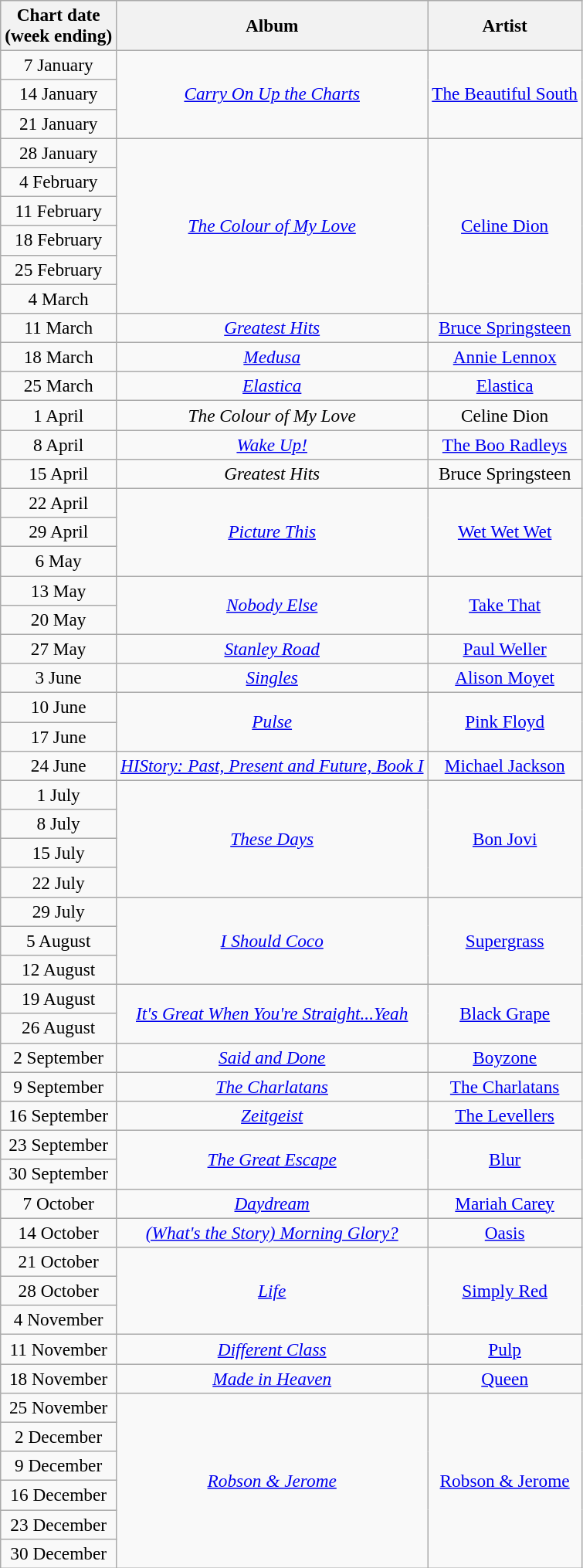<table class="wikitable" style="font-size:97%; text-align:center;">
<tr>
<th>Chart date<br>(week ending)</th>
<th>Album</th>
<th>Artist</th>
</tr>
<tr>
<td>7 January</td>
<td rowspan="3"><em><a href='#'>Carry On Up the Charts</a></em></td>
<td rowspan="3"><a href='#'>The Beautiful South</a></td>
</tr>
<tr>
<td>14 January</td>
</tr>
<tr>
<td>21 January</td>
</tr>
<tr>
<td>28 January</td>
<td rowspan="6"><em><a href='#'>The Colour of My Love</a></em></td>
<td rowspan="6"><a href='#'>Celine Dion</a></td>
</tr>
<tr>
<td>4 February</td>
</tr>
<tr>
<td>11 February</td>
</tr>
<tr>
<td>18 February</td>
</tr>
<tr>
<td>25 February</td>
</tr>
<tr>
<td>4 March</td>
</tr>
<tr>
<td>11 March</td>
<td><em><a href='#'>Greatest Hits</a></em></td>
<td><a href='#'>Bruce Springsteen</a></td>
</tr>
<tr>
<td>18 March</td>
<td><em><a href='#'>Medusa</a></em></td>
<td><a href='#'>Annie Lennox</a></td>
</tr>
<tr>
<td>25 March</td>
<td><em><a href='#'>Elastica</a></em></td>
<td><a href='#'>Elastica</a></td>
</tr>
<tr>
<td>1 April</td>
<td><em>The Colour of My Love</em></td>
<td>Celine Dion</td>
</tr>
<tr>
<td>8 April</td>
<td><em><a href='#'>Wake Up!</a></em></td>
<td><a href='#'>The Boo Radleys</a></td>
</tr>
<tr>
<td>15 April</td>
<td><em>Greatest Hits</em></td>
<td>Bruce Springsteen</td>
</tr>
<tr>
<td>22 April</td>
<td rowspan="3"><em><a href='#'>Picture This</a></em></td>
<td rowspan="3"><a href='#'>Wet Wet Wet</a></td>
</tr>
<tr>
<td>29 April</td>
</tr>
<tr>
<td>6 May</td>
</tr>
<tr>
<td>13 May</td>
<td rowspan="2"><em><a href='#'>Nobody Else</a></em></td>
<td rowspan="2"><a href='#'>Take That</a></td>
</tr>
<tr>
<td>20 May</td>
</tr>
<tr>
<td>27 May</td>
<td><em><a href='#'>Stanley Road</a></em></td>
<td><a href='#'>Paul Weller</a></td>
</tr>
<tr>
<td>3 June</td>
<td><em><a href='#'>Singles</a></em></td>
<td><a href='#'>Alison Moyet</a></td>
</tr>
<tr>
<td>10 June</td>
<td rowspan="2"><em><a href='#'>Pulse</a></em></td>
<td rowspan="2"><a href='#'>Pink Floyd</a></td>
</tr>
<tr>
<td>17 June</td>
</tr>
<tr>
<td>24 June</td>
<td><em><a href='#'>HIStory: Past, Present and Future, Book I</a></em></td>
<td><a href='#'>Michael Jackson</a></td>
</tr>
<tr>
<td>1 July</td>
<td rowspan="4"><em><a href='#'>These Days</a></em></td>
<td rowspan="4"><a href='#'>Bon Jovi</a></td>
</tr>
<tr>
<td>8 July</td>
</tr>
<tr>
<td>15 July</td>
</tr>
<tr>
<td>22 July</td>
</tr>
<tr>
<td>29 July</td>
<td rowspan="3"><em><a href='#'>I Should Coco</a></em></td>
<td rowspan="3"><a href='#'>Supergrass</a></td>
</tr>
<tr>
<td>5 August</td>
</tr>
<tr>
<td>12 August</td>
</tr>
<tr>
<td>19 August</td>
<td rowspan="2"><em><a href='#'>It's Great When You're Straight...Yeah</a></em></td>
<td rowspan="2"><a href='#'>Black Grape</a></td>
</tr>
<tr>
<td>26 August</td>
</tr>
<tr>
<td>2 September</td>
<td><em><a href='#'>Said and Done</a></em></td>
<td><a href='#'>Boyzone</a></td>
</tr>
<tr>
<td>9 September</td>
<td><em><a href='#'>The Charlatans</a></em></td>
<td><a href='#'>The Charlatans</a></td>
</tr>
<tr>
<td>16 September</td>
<td><em><a href='#'>Zeitgeist</a></em></td>
<td><a href='#'>The Levellers</a></td>
</tr>
<tr>
<td>23 September</td>
<td rowspan="2"><em><a href='#'>The Great Escape</a></em></td>
<td rowspan="2"><a href='#'>Blur</a></td>
</tr>
<tr>
<td>30 September</td>
</tr>
<tr>
<td>7 October</td>
<td><em><a href='#'>Daydream</a></em></td>
<td><a href='#'>Mariah Carey</a></td>
</tr>
<tr>
<td>14 October</td>
<td><em><a href='#'>(What's the Story) Morning Glory?</a></em></td>
<td><a href='#'>Oasis</a></td>
</tr>
<tr>
<td>21 October</td>
<td rowspan="3"><em><a href='#'>Life</a></em></td>
<td rowspan="3"><a href='#'>Simply Red</a></td>
</tr>
<tr>
<td>28 October</td>
</tr>
<tr>
<td>4 November</td>
</tr>
<tr>
<td>11 November</td>
<td><em><a href='#'>Different Class</a></em></td>
<td><a href='#'>Pulp</a></td>
</tr>
<tr>
<td>18 November</td>
<td><em><a href='#'>Made in Heaven</a></em></td>
<td><a href='#'>Queen</a></td>
</tr>
<tr>
<td>25 November</td>
<td rowspan="6"><em><a href='#'>Robson & Jerome</a></em></td>
<td rowspan="6"><a href='#'>Robson & Jerome</a></td>
</tr>
<tr>
<td>2 December</td>
</tr>
<tr>
<td>9 December</td>
</tr>
<tr>
<td>16 December</td>
</tr>
<tr>
<td>23 December</td>
</tr>
<tr>
<td>30 December</td>
</tr>
</table>
